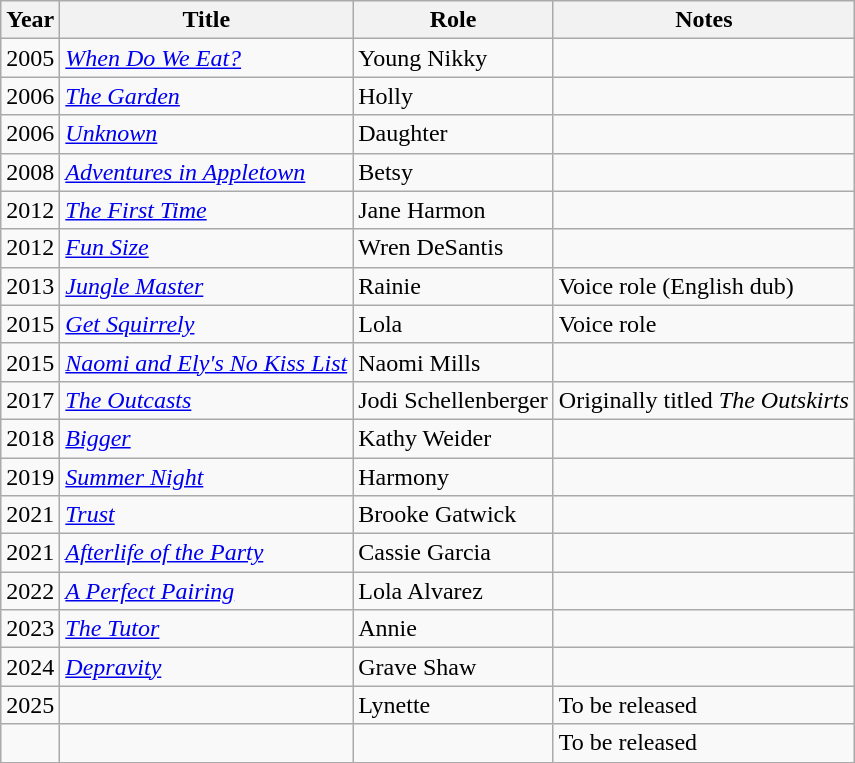<table class="wikitable sortable">
<tr>
<th>Year</th>
<th>Title</th>
<th>Role</th>
<th class="unsortable">Notes</th>
</tr>
<tr>
<td>2005</td>
<td><em><a href='#'>When Do We Eat?</a></em></td>
<td>Young Nikky</td>
<td></td>
</tr>
<tr>
<td>2006</td>
<td data-sort-value="Garden, The"><em><a href='#'>The Garden</a></em></td>
<td>Holly</td>
<td></td>
</tr>
<tr>
<td>2006</td>
<td><em><a href='#'>Unknown</a></em></td>
<td>Daughter</td>
<td></td>
</tr>
<tr>
<td>2008</td>
<td><em><a href='#'>Adventures in Appletown</a></em></td>
<td>Betsy</td>
<td></td>
</tr>
<tr>
<td>2012</td>
<td data-sort-value="First Time, The"><em><a href='#'>The First Time</a></em></td>
<td>Jane Harmon</td>
<td></td>
</tr>
<tr>
<td>2012</td>
<td><em><a href='#'>Fun Size</a></em></td>
<td>Wren DeSantis</td>
<td></td>
</tr>
<tr>
<td>2013</td>
<td><em><a href='#'>Jungle Master</a></em></td>
<td>Rainie</td>
<td>Voice role (English dub)</td>
</tr>
<tr>
<td>2015</td>
<td><em><a href='#'>Get Squirrely</a></em></td>
<td>Lola</td>
<td>Voice role</td>
</tr>
<tr>
<td>2015</td>
<td><em><a href='#'>Naomi and Ely's No Kiss List</a></em></td>
<td>Naomi Mills</td>
<td></td>
</tr>
<tr>
<td>2017</td>
<td data-sort-value="Outcasts, The"><em><a href='#'>The Outcasts</a></em></td>
<td>Jodi Schellenberger</td>
<td>Originally titled <em>The Outskirts</em></td>
</tr>
<tr>
<td>2018</td>
<td><em><a href='#'>Bigger</a></em></td>
<td>Kathy Weider</td>
<td></td>
</tr>
<tr>
<td>2019</td>
<td><em><a href='#'>Summer Night</a></em></td>
<td>Harmony</td>
<td></td>
</tr>
<tr>
<td>2021</td>
<td><em><a href='#'>Trust</a></em></td>
<td>Brooke Gatwick</td>
<td></td>
</tr>
<tr>
<td>2021</td>
<td><em><a href='#'>Afterlife of the Party</a></em></td>
<td>Cassie Garcia</td>
<td></td>
</tr>
<tr>
<td>2022</td>
<td data-sort-value="Perfect Pairing, A"><em><a href='#'>A Perfect Pairing</a></em></td>
<td>Lola Alvarez</td>
<td></td>
</tr>
<tr>
<td>2023</td>
<td data-sort-value="Tutor, The"><em><a href='#'>The Tutor</a></em></td>
<td>Annie</td>
<td></td>
</tr>
<tr>
<td>2024</td>
<td><em><a href='#'>Depravity</a></em></td>
<td>Grave Shaw</td>
<td></td>
</tr>
<tr>
<td>2025</td>
<td></td>
<td>Lynette</td>
<td>To be released</td>
</tr>
<tr>
<td></td>
<td></td>
<td></td>
<td>To be released</td>
</tr>
</table>
